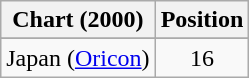<table class="wikitable plainrowheaders sortable">
<tr>
<th>Chart (2000)</th>
<th>Position</th>
</tr>
<tr>
</tr>
<tr>
<td>Japan (<a href='#'>Oricon</a>)</td>
<td style="text-align:center;">16</td>
</tr>
</table>
